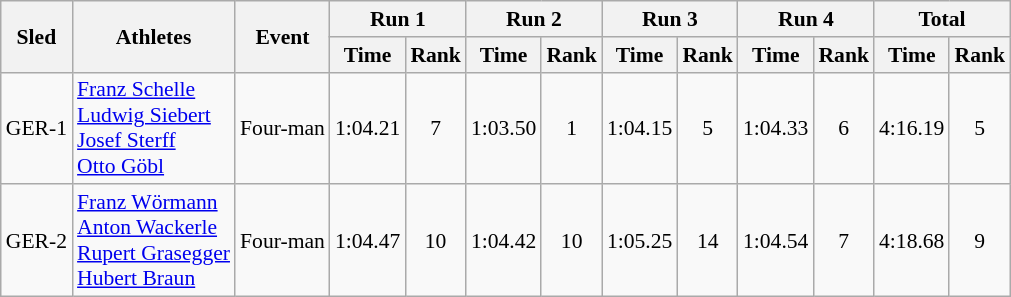<table class="wikitable"  border="1" style="font-size:90%">
<tr>
<th rowspan="2">Sled</th>
<th rowspan="2">Athletes</th>
<th rowspan="2">Event</th>
<th colspan="2">Run 1</th>
<th colspan="2">Run 2</th>
<th colspan="2">Run 3</th>
<th colspan="2">Run 4</th>
<th colspan="2">Total</th>
</tr>
<tr>
<th>Time</th>
<th>Rank</th>
<th>Time</th>
<th>Rank</th>
<th>Time</th>
<th>Rank</th>
<th>Time</th>
<th>Rank</th>
<th>Time</th>
<th>Rank</th>
</tr>
<tr>
<td align="center">GER-1</td>
<td><a href='#'>Franz Schelle</a><br><a href='#'>Ludwig Siebert</a><br><a href='#'>Josef Sterff</a><br><a href='#'>Otto Göbl</a></td>
<td>Four-man</td>
<td align="center">1:04.21</td>
<td align="center">7</td>
<td align="center">1:03.50</td>
<td align="center">1</td>
<td align="center">1:04.15</td>
<td align="center">5</td>
<td align="center">1:04.33</td>
<td align="center">6</td>
<td align="center">4:16.19</td>
<td align="center">5</td>
</tr>
<tr>
<td align="center">GER-2</td>
<td><a href='#'>Franz Wörmann</a><br><a href='#'>Anton Wackerle</a><br><a href='#'>Rupert Grasegger</a><br><a href='#'>Hubert Braun</a></td>
<td>Four-man</td>
<td align="center">1:04.47</td>
<td align="center">10</td>
<td align="center">1:04.42</td>
<td align="center">10</td>
<td align="center">1:05.25</td>
<td align="center">14</td>
<td align="center">1:04.54</td>
<td align="center">7</td>
<td align="center">4:18.68</td>
<td align="center">9</td>
</tr>
</table>
